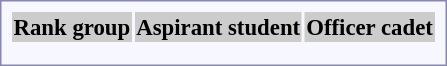<table style="border:1px solid #8888aa; background-color:#f7f8ff; padding:5px; font-size:95%; margin: 0px 12px 12px 0px; text-align:center;">
<tr bgcolor="#CCCCCC">
<th>Rank group</th>
<th colspan=2>Aspirant student</th>
<th colspan=2>Officer cadet</th>
</tr>
<tr>
<td rowspan=3></td>
<td></td>
<td></td>
<td></td>
<td></td>
</tr>
<tr>
<td></td>
<td></td>
<td></td>
<td></td>
</tr>
</table>
